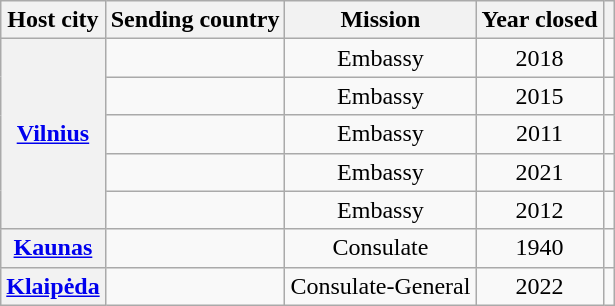<table class="wikitable plainrowheaders">
<tr>
<th scope="col">Host city</th>
<th scope="col">Sending country</th>
<th scope="col">Mission</th>
<th scope="col">Year closed</th>
<th scope="col"></th>
</tr>
<tr>
<th rowspan="5"><a href='#'>Vilnius</a></th>
<td></td>
<td style="text-align:center;">Embassy</td>
<td style="text-align:center;">2018</td>
<td style="text-align:center;"></td>
</tr>
<tr>
<td></td>
<td style="text-align:center;">Embassy</td>
<td style="text-align:center;">2015</td>
<td style="text-align:center;"></td>
</tr>
<tr>
<td></td>
<td style="text-align:center;">Embassy</td>
<td style="text-align:center;">2011</td>
<td style="text-align:center;"></td>
</tr>
<tr>
<td></td>
<td style="text-align:center;">Embassy</td>
<td style="text-align:center;">2021</td>
<td style="text-align:center;"></td>
</tr>
<tr>
<td></td>
<td style="text-align:center;">Embassy</td>
<td style="text-align:center;">2012</td>
<td style="text-align:center;"></td>
</tr>
<tr>
<th><a href='#'>Kaunas</a></th>
<td></td>
<td style="text-align:center;">Consulate</td>
<td style="text-align:center;">1940</td>
<td style="text-align:center;"></td>
</tr>
<tr>
<th><a href='#'>Klaipėda</a></th>
<td></td>
<td style="text-align:center;">Consulate-General</td>
<td style="text-align:center;">2022</td>
<td style="text-align:center;"></td>
</tr>
</table>
